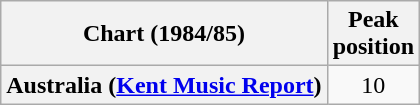<table class="wikitable sortable plainrowheaders">
<tr>
<th>Chart (1984/85)</th>
<th>Peak<br>position</th>
</tr>
<tr>
<th scope="row">Australia (<a href='#'>Kent Music Report</a>)</th>
<td style="text-align:center;">10</td>
</tr>
</table>
